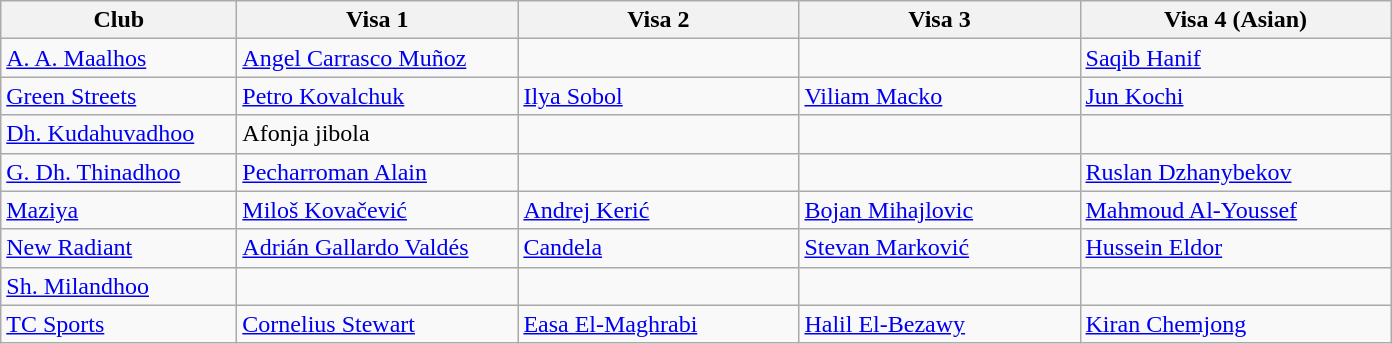<table class="wikitable">
<tr>
<th style="width:150px;">Club</th>
<th style="width:180px;">Visa 1</th>
<th style="width:180px;">Visa 2</th>
<th style="width:180px;">Visa 3</th>
<th style="width:200px;">Visa 4 (Asian)</th>
</tr>
<tr style="vertical-align:top;">
<td><a href='#'>A. A. Maalhos</a></td>
<td> <a href='#'>Angel Carrasco Muñoz</a></td>
<td></td>
<td></td>
<td> <a href='#'>Saqib Hanif</a></td>
</tr>
<tr style="vertical-align:top;">
<td><a href='#'>Green Streets</a></td>
<td> <a href='#'>Petro Kovalchuk</a></td>
<td> <a href='#'>Ilya Sobol</a></td>
<td> <a href='#'>Viliam Macko</a></td>
<td> <a href='#'>Jun Kochi</a></td>
</tr>
<tr style="vertical-align:top;">
<td><a href='#'>Dh. Kudahuvadhoo</a></td>
<td>Afonja                  jibola</td>
<td></td>
<td></td>
<td></td>
</tr>
<tr style="vertical-align:top;">
<td><a href='#'>G. Dh. Thinadhoo</a></td>
<td> <a href='#'>Pecharroman Alain</a></td>
<td></td>
<td></td>
<td> <a href='#'>Ruslan Dzhanybekov</a></td>
</tr>
<tr style="vertical-align:top;">
<td><a href='#'>Maziya</a></td>
<td> <a href='#'>Miloš Kovačević</a></td>
<td> <a href='#'>Andrej Kerić</a></td>
<td> <a href='#'>Bojan Mihajlovic</a></td>
<td> <a href='#'>Mahmoud Al-Youssef</a></td>
</tr>
<tr style="vertical-align:top;">
<td><a href='#'>New Radiant</a></td>
<td> <a href='#'>Adrián Gallardo Valdés</a></td>
<td> <a href='#'>Candela</a></td>
<td> <a href='#'>Stevan Marković</a></td>
<td> <a href='#'>Hussein Eldor</a></td>
</tr>
<tr style="vertical-align:top;">
<td><a href='#'>Sh. Milandhoo</a></td>
<td></td>
<td></td>
<td></td>
<td></td>
</tr>
<tr style="vertical-align:top;">
<td><a href='#'>TC Sports</a></td>
<td> <a href='#'>Cornelius Stewart</a></td>
<td> <a href='#'>Easa El-Maghrabi</a></td>
<td> <a href='#'>Halil El-Bezawy</a></td>
<td> <a href='#'>Kiran Chemjong</a></td>
</tr>
</table>
